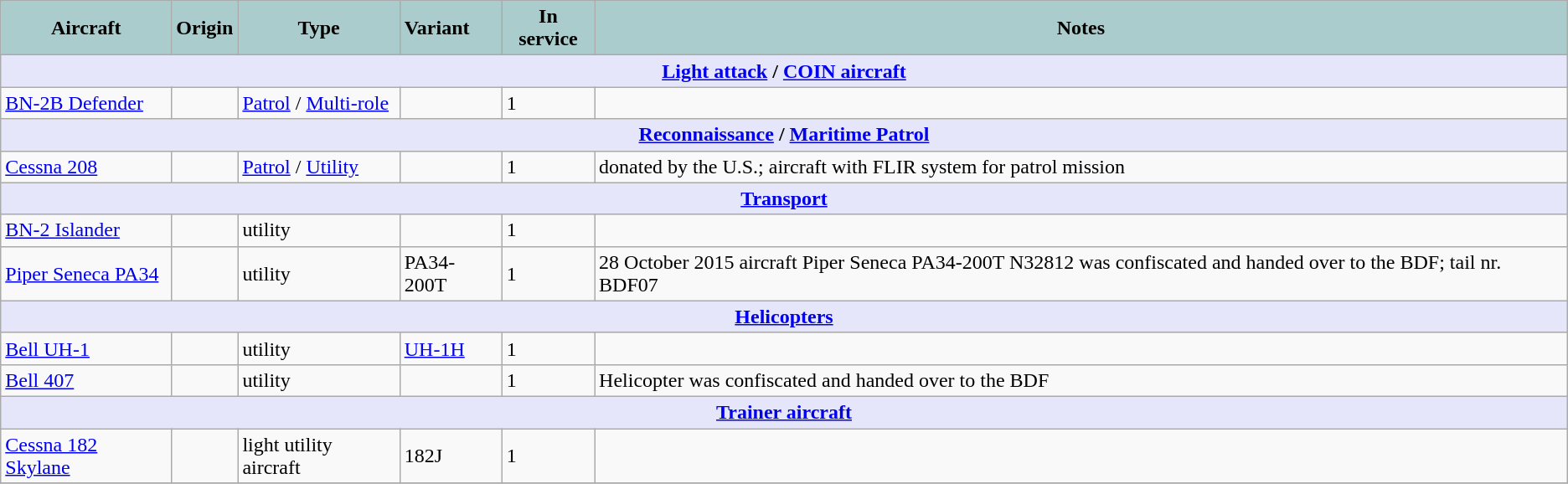<table class="wikitable">
<tr>
<th style="text-align:center; background:#acc;">Aircraft</th>
<th style="text-align: center; background:#acc;">Origin</th>
<th style="text-align:l center; background:#acc;">Type</th>
<th style="text-align:left; background:#acc;">Variant</th>
<th style="text-align:center; background:#acc;">In service</th>
<th style="text-align: center; background:#acc;">Notes</th>
</tr>
<tr>
<th style="align: center; background: lavender;" colspan="6"><a href='#'>Light attack</a> / <a href='#'>COIN aircraft</a></th>
</tr>
<tr>
<td><a href='#'>BN-2B Defender</a></td>
<td></td>
<td><a href='#'>Patrol</a> / <a href='#'>Multi-role</a></td>
<td></td>
<td>1</td>
<td></td>
</tr>
<tr>
<th style="align: center; background: lavender;" colspan="6"><a href='#'>Reconnaissance</a> / <a href='#'>Maritime Patrol</a></th>
</tr>
<tr>
<td><a href='#'>Cessna 208</a></td>
<td></td>
<td><a href='#'>Patrol</a> / <a href='#'>Utility</a></td>
<td></td>
<td>1</td>
<td>donated by the U.S.; aircraft with FLIR system for patrol mission</td>
</tr>
<tr>
<th style="align: center; background: lavender;" colspan="6"><a href='#'>Transport</a></th>
</tr>
<tr>
<td><a href='#'>BN-2 Islander</a></td>
<td></td>
<td>utility</td>
<td></td>
<td>1</td>
<td></td>
</tr>
<tr>
<td><a href='#'>Piper Seneca PA34</a></td>
<td></td>
<td>utility</td>
<td>PA34-200T</td>
<td>1</td>
<td>28 October 2015 aircraft Piper Seneca PA34-200T N32812 was confiscated and handed over to the BDF; tail nr. BDF07</td>
</tr>
<tr>
<th style="align: center; background: lavender;" colspan="6"><a href='#'>Helicopters</a></th>
</tr>
<tr>
<td><a href='#'>Bell UH-1</a></td>
<td></td>
<td>utility</td>
<td><a href='#'>UH-1H</a></td>
<td>1</td>
<td></td>
</tr>
<tr>
<td><a href='#'>Bell 407</a></td>
<td></td>
<td>utility</td>
<td></td>
<td>1</td>
<td>Helicopter was confiscated and handed over to the BDF</td>
</tr>
<tr>
<th style="align: center; background: lavender;" colspan="6"><a href='#'>Trainer aircraft</a></th>
</tr>
<tr>
<td><a href='#'>Cessna 182 Skylane</a></td>
<td></td>
<td>light utility aircraft</td>
<td>182J</td>
<td>1</td>
<td></td>
</tr>
<tr>
</tr>
</table>
